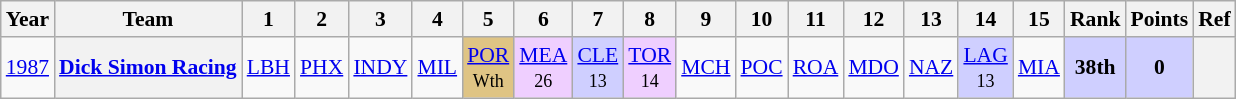<table class="wikitable" style="text-align:center; font-size:90%">
<tr>
<th>Year</th>
<th>Team</th>
<th>1</th>
<th>2</th>
<th>3</th>
<th>4</th>
<th>5</th>
<th>6</th>
<th>7</th>
<th>8</th>
<th>9</th>
<th>10</th>
<th>11</th>
<th>12</th>
<th>13</th>
<th>14</th>
<th>15</th>
<th>Rank</th>
<th>Points</th>
<th>Ref</th>
</tr>
<tr>
<td><a href='#'>1987</a></td>
<th><a href='#'>Dick Simon Racing</a></th>
<td><a href='#'>LBH</a></td>
<td><a href='#'>PHX</a></td>
<td><a href='#'>INDY</a></td>
<td><a href='#'>MIL</a></td>
<td style="background:#DFC484;"><a href='#'>POR</a><br><small>Wth</small></td>
<td style="background:#EFCFFF;"><a href='#'>MEA</a><br><small>26</small></td>
<td style="background:#CFCFFF;"><a href='#'>CLE</a><br><small>13</small></td>
<td style="background:#EFCFFF;"><a href='#'>TOR</a><br><small>14</small></td>
<td><a href='#'>MCH</a></td>
<td><a href='#'>POC</a></td>
<td><a href='#'>ROA</a></td>
<td><a href='#'>MDO</a></td>
<td><a href='#'>NAZ</a></td>
<td style="background:#CFCFFF;"><a href='#'>LAG</a><br><small>13</small></td>
<td><a href='#'>MIA</a></td>
<th style="background:#CFCFFF;">38th</th>
<th style="background:#CFCFFF;">0</th>
<th></th>
</tr>
</table>
